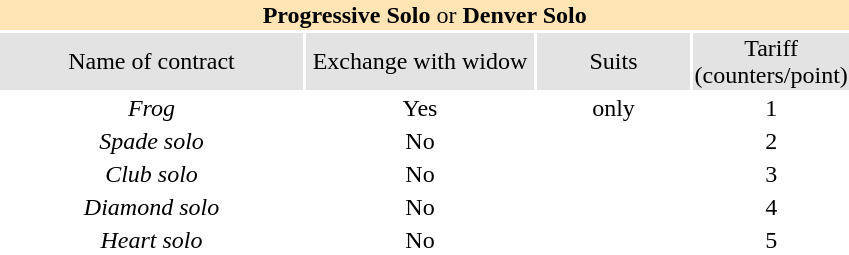<table style="wikitable" style="float: middle; background: #7C9ED9; margin-left: 1em; border-spacing: 1px;">
<tr align="center">
<td style="background: #FFE5B4;" colspan="4"><strong>Progressive Solo</strong> or <strong>Denver Solo</strong></td>
</tr>
<tr align="center">
<td style="width: 200px; background: #e3e3e3;">Name of contract</td>
<td style="width: 150px; background: #e3e3e3;">Exchange with widow</td>
<td style="width: 100px; background: #e3e3e3;">Suits</td>
<td style="width: 100px; background: #e3e3e3;">Tariff (counters/point)</td>
</tr>
<tr align="center">
<td style="background: #ffffff;"><em>Frog</em></td>
<td style="background: #ffffff;">Yes</td>
<td style="background: #ffffff;"> only</td>
<td style="background: #ffffff;">1</td>
</tr>
<tr align="center">
<td style="background: #ffffff;"><em>Spade solo</em></td>
<td style="background: #ffffff;">No</td>
<td style="background: #ffffff;"></td>
<td style="background: #ffffff;">2</td>
</tr>
<tr align="center">
<td style="background: #ffffff;"><em>Club solo</em></td>
<td style="background: #ffffff;">No</td>
<td style="background: #ffffff;"></td>
<td style="background: #ffffff;">3</td>
</tr>
<tr align="center">
<td style="background: #ffffff;"><em>Diamond solo</em></td>
<td style="background: #ffffff;">No</td>
<td style="background: #ffffff;"></td>
<td style="background: #ffffff;">4</td>
</tr>
<tr align="center">
<td style="background: #ffffff;"><em>Heart solo</em></td>
<td style="background: #ffffff;">No</td>
<td style="background: #ffffff;"></td>
<td style="background: #ffffff;">5</td>
</tr>
</table>
